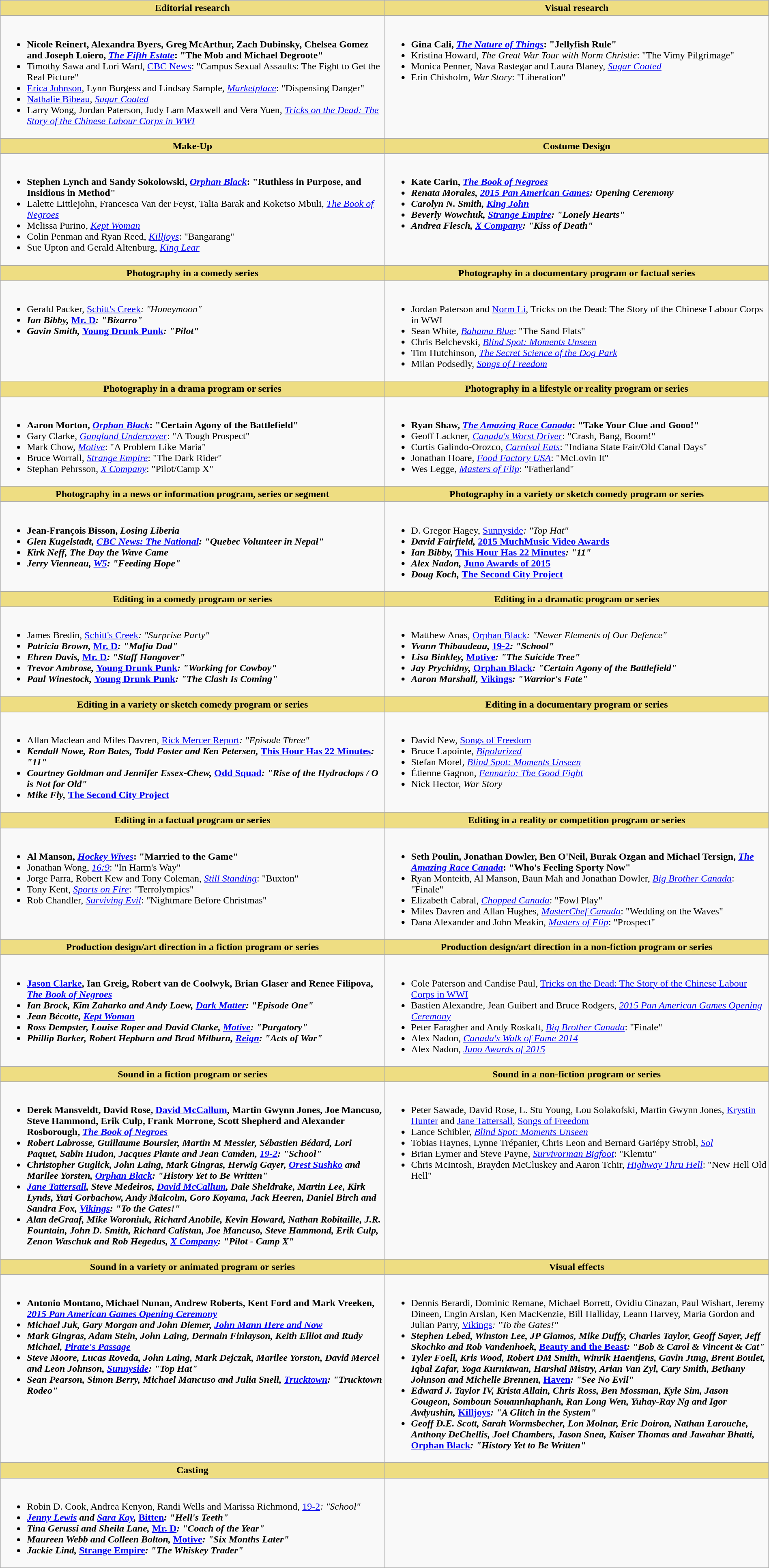<table class=wikitable width="100%">
<tr>
<th style="background:#EEDD82; width:50%">Editorial research</th>
<th style="background:#EEDD82; width:50%">Visual research</th>
</tr>
<tr>
<td valign="top"><br><ul><li> <strong>Nicole Reinert, Alexandra Byers, Greg McArthur, Zach Dubinsky, Chelsea Gomez and Joseph Loiero, <em><a href='#'>The Fifth Estate</a></em>: "The Mob and Michael Degroote"</strong></li><li>Timothy Sawa and Lori Ward, <a href='#'>CBC News</a>: "Campus Sexual Assaults: The Fight to Get the Real Picture"</li><li><a href='#'>Erica Johnson</a>, Lynn Burgess and Lindsay Sample, <em><a href='#'>Marketplace</a></em>: "Dispensing Danger"</li><li><a href='#'>Nathalie Bibeau</a>, <em><a href='#'>Sugar Coated</a></em></li><li>Larry Wong, Jordan Paterson, Judy Lam Maxwell and Vera Yuen, <em><a href='#'>Tricks on the Dead: The Story of the Chinese Labour Corps in WWI</a></em></li></ul></td>
<td valign="top"><br><ul><li> <strong>Gina Cali, <em><a href='#'>The Nature of Things</a></em>: "Jellyfish Rule"</strong></li><li>Kristina Howard, <em>The Great War Tour with Norm Christie</em>: "The Vimy Pilgrimage"</li><li>Monica Penner, Nava Rastegar and Laura Blaney, <em><a href='#'>Sugar Coated</a></em></li><li>Erin Chisholm, <em>War Story</em>: "Liberation"</li></ul></td>
</tr>
<tr>
<th style="background:#EEDD82; width:50%">Make-Up</th>
<th style="background:#EEDD82; width:50%">Costume Design</th>
</tr>
<tr>
<td valign="top"><br><ul><li> <strong>Stephen Lynch and Sandy Sokolowski, <em><a href='#'>Orphan Black</a></em>: "Ruthless in Purpose, and Insidious in Method"</strong></li><li>Lalette Littlejohn, Francesca Van der Feyst, Talia Barak and Koketso Mbuli, <em><a href='#'>The Book of Negroes</a></em></li><li>Melissa Purino, <em><a href='#'>Kept Woman</a></em></li><li>Colin Penman and Ryan Reed, <em><a href='#'>Killjoys</a></em>: "Bangarang"</li><li>Sue Upton and Gerald Altenburg, <em><a href='#'>King Lear</a></em></li></ul></td>
<td valign="top"><br><ul><li> <strong>Kate Carin, <em><a href='#'>The Book of Negroes</a><strong><em></li><li>Renata Morales, </em><a href='#'>2015 Pan American Games</a>: Opening Ceremony<em></li><li>Carolyn N. Smith, </em><a href='#'>King John</a><em></li><li>Beverly Wowchuk, </em><a href='#'>Strange Empire</a><em>: "Lonely Hearts"</li><li>Andrea Flesch, </em><a href='#'>X Company</a><em>: "Kiss of Death"</li></ul></td>
</tr>
<tr>
<th style="background:#EEDD82; width:50%">Photography in a comedy series</th>
<th style="background:#EEDD82; width:50%">Photography in a documentary program or factual series</th>
</tr>
<tr>
<td valign="top"><br><ul><li> </strong>Gerald Packer, </em><a href='#'>Schitt's Creek</a><em>: "Honeymoon"<strong></li><li>Ian Bibby, </em><a href='#'>Mr. D</a><em>: "Bizarro"</li><li>Gavin Smith, </em><a href='#'>Young Drunk Punk</a><em>: "Pilot"</li></ul></td>
<td valign="top"><br><ul><li> </strong>Jordan Paterson and <a href='#'>Norm Li</a>, </em>Tricks on the Dead: The Story of the Chinese Labour Corps in WWI</em></strong></li><li>Sean White, <em><a href='#'>Bahama Blue</a></em>: "The Sand Flats"</li><li>Chris Belchevski, <em><a href='#'>Blind Spot: Moments Unseen</a></em></li><li>Tim Hutchinson, <em><a href='#'>The Secret Science of the Dog Park</a></em></li><li>Milan Podsedly, <em><a href='#'>Songs of Freedom</a></em></li></ul></td>
</tr>
<tr>
<th style="background:#EEDD82; width:50%">Photography in a drama program or series</th>
<th style="background:#EEDD82; width:50%">Photography in a lifestyle or reality program or series</th>
</tr>
<tr>
<td valign="top"><br><ul><li> <strong>Aaron Morton, <em><a href='#'>Orphan Black</a></em>: "Certain Agony of the Battlefield"</strong></li><li>Gary Clarke, <em><a href='#'>Gangland Undercover</a></em>: "A Tough Prospect"</li><li>Mark Chow, <em><a href='#'>Motive</a></em>: "A Problem Like Maria"</li><li>Bruce Worrall, <em><a href='#'>Strange Empire</a></em>: "The Dark Rider"</li><li>Stephan Pehrsson, <em><a href='#'>X Company</a></em>: "Pilot/Camp X"</li></ul></td>
<td valign="top"><br><ul><li> <strong>Ryan Shaw, <em><a href='#'>The Amazing Race Canada</a></em>: "Take Your Clue and Gooo!"</strong></li><li>Geoff Lackner, <em><a href='#'>Canada's Worst Driver</a></em>: "Crash, Bang, Boom!"</li><li>Curtis Galindo-Orozco, <em><a href='#'>Carnival Eats</a></em>: "Indiana State Fair/Old Canal Days"</li><li>Jonathan Hoare, <em><a href='#'>Food Factory USA</a></em>: "McLovin It"</li><li>Wes Legge, <em><a href='#'>Masters of Flip</a></em>: "Fatherland"</li></ul></td>
</tr>
<tr>
<th style="background:#EEDD82; width:50%">Photography in a news or information program, series or segment</th>
<th style="background:#EEDD82; width:50%">Photography in a variety or sketch comedy program or series</th>
</tr>
<tr>
<td valign="top"><br><ul><li> <strong>Jean-François Bisson, <em>Losing Liberia<strong><em></li><li>Glen Kugelstadt, </em><a href='#'>CBC News: The National</a><em>: "Quebec Volunteer in Nepal"</li><li>Kirk Neff, </em>The Day the Wave Came<em></li><li>Jerry Vienneau, </em><a href='#'>W5</a><em>: "Feeding Hope"</li></ul></td>
<td valign="top"><br><ul><li> </strong>D. Gregor Hagey, </em><a href='#'>Sunnyside</a><em>: "Top Hat"<strong></li><li>David Fairfield, </em><a href='#'>2015 MuchMusic Video Awards</a><em></li><li>Ian Bibby, </em><a href='#'>This Hour Has 22 Minutes</a><em>: "11"</li><li>Alex Nadon, </em><a href='#'>Juno Awards of 2015</a><em></li><li>Doug Koch, </em><a href='#'>The Second City Project</a><em></li></ul></td>
</tr>
<tr>
<th style="background:#EEDD82; width:50%">Editing in a comedy program or series</th>
<th style="background:#EEDD82; width:50%">Editing in a dramatic program or series</th>
</tr>
<tr>
<td valign="top"><br><ul><li> </strong>James Bredin, </em><a href='#'>Schitt's Creek</a><em>: "Surprise Party"<strong></li><li>Patricia Brown, </em><a href='#'>Mr. D</a><em>: "Mafia Dad"</li><li>Ehren Davis, </em><a href='#'>Mr. D</a><em>: "Staff Hangover"</li><li>Trevor Ambrose, </em><a href='#'>Young Drunk Punk</a><em>: "Working for Cowboy"</li><li>Paul Winestock, </em><a href='#'>Young Drunk Punk</a><em>: "The Clash Is Coming"</li></ul></td>
<td valign="top"><br><ul><li> </strong>Matthew Anas, </em><a href='#'>Orphan Black</a><em>: "Newer Elements of Our Defence"<strong></li><li>Yvann Thibaudeau, </em><a href='#'>19-2</a><em>: "School"</li><li>Lisa Binkley, </em><a href='#'>Motive</a><em>: "The Suicide Tree"</li><li>Jay Prychidny, </em><a href='#'>Orphan Black</a><em>: "Certain Agony of the Battlefield"</li><li>Aaron Marshall, </em><a href='#'>Vikings</a><em>: "Warrior's Fate"</li></ul></td>
</tr>
<tr>
<th style="background:#EEDD82; width:50%">Editing in a variety or sketch comedy program or series</th>
<th style="background:#EEDD82; width:50%">Editing in a documentary program or series</th>
</tr>
<tr>
<td valign="top"><br><ul><li> </strong>Allan Maclean and Miles Davren, </em><a href='#'>Rick Mercer Report</a><em>: "Episode Three"<strong></li><li>Kendall Nowe, Ron Bates, Todd Foster and Ken Petersen, </em><a href='#'>This Hour Has 22 Minutes</a><em>: "11"</li><li>Courtney Goldman and Jennifer Essex-Chew, </em><a href='#'>Odd Squad</a><em>: "Rise of the Hydraclops / O is Not for Old"</li><li>Mike Fly, </em><a href='#'>The Second City Project</a><em></li></ul></td>
<td valign="top"><br><ul><li> </strong>David New, </em><a href='#'>Songs of Freedom</a></em></strong></li><li>Bruce Lapointe, <em><a href='#'>Bipolarized</a></em></li><li>Stefan Morel, <em><a href='#'>Blind Spot: Moments Unseen</a></em></li><li>Étienne Gagnon, <em><a href='#'>Fennario: The Good Fight</a></em></li><li>Nick Hector, <em>War Story</em></li></ul></td>
</tr>
<tr>
<th style="background:#EEDD82; width:50%">Editing in a factual program or series</th>
<th style="background:#EEDD82; width:50%">Editing in a reality or competition program or series</th>
</tr>
<tr>
<td valign="top"><br><ul><li> <strong>Al Manson, <em><a href='#'>Hockey Wives</a></em>: "Married to the Game"</strong></li><li>Jonathan Wong, <em><a href='#'>16:9</a></em>: "In Harm's Way"</li><li>Jorge Parra, Robert Kew and Tony Coleman, <em><a href='#'>Still Standing</a></em>: "Buxton"</li><li>Tony Kent, <em><a href='#'>Sports on Fire</a></em>: "Terrolympics"</li><li>Rob Chandler, <em><a href='#'>Surviving Evil</a></em>: "Nightmare Before Christmas"</li></ul></td>
<td valign="top"><br><ul><li> <strong>Seth Poulin, Jonathan Dowler, Ben O'Neil, Burak Ozgan and Michael Tersign, <em><a href='#'>The Amazing Race Canada</a></em>: "Who's Feeling Sporty Now"</strong></li><li>Ryan Monteith, Al Manson, Baun Mah and Jonathan Dowler, <em><a href='#'>Big Brother Canada</a></em>: "Finale"</li><li>Elizabeth Cabral, <em><a href='#'>Chopped Canada</a></em>: "Fowl Play"</li><li>Miles Davren and Allan Hughes, <em><a href='#'>MasterChef Canada</a></em>: "Wedding on the Waves"</li><li>Dana Alexander and John Meakin, <em><a href='#'>Masters of Flip</a></em>: "Prospect"</li></ul></td>
</tr>
<tr>
<th style="background:#EEDD82; width:50%">Production design/art direction in a fiction program or series</th>
<th style="background:#EEDD82; width:50%">Production design/art direction in a non-fiction program or series</th>
</tr>
<tr>
<td valign="top"><br><ul><li> <strong><a href='#'>Jason Clarke</a>, Ian Greig, Robert van de Coolwyk, Brian Glaser and Renee Filipova, <em><a href='#'>The Book of Negroes</a><strong><em></li><li>Ian Brock, Kim Zaharko and Andy Loew, </em><a href='#'>Dark Matter</a><em>: "Episode One"</li><li>Jean Bécotte, </em><a href='#'>Kept Woman</a><em></li><li>Ross Dempster, Louise Roper and David Clarke, </em><a href='#'>Motive</a><em>: "Purgatory"</li><li>Phillip Barker, Robert Hepburn and Brad Milburn, </em><a href='#'>Reign</a><em>: "Acts of War"</li></ul></td>
<td valign="top"><br><ul><li> </strong>Cole Paterson and Candise Paul, </em><a href='#'>Tricks on the Dead: The Story of the Chinese Labour Corps in WWI</a></em></strong></li><li>Bastien Alexandre, Jean Guibert and Bruce Rodgers, <em><a href='#'>2015 Pan American Games Opening Ceremony</a></em></li><li>Peter Faragher and Andy Roskaft, <em><a href='#'>Big Brother Canada</a></em>: "Finale"</li><li>Alex Nadon, <em><a href='#'>Canada's Walk of Fame 2014</a></em></li><li>Alex Nadon, <em><a href='#'>Juno Awards of 2015</a></em></li></ul></td>
</tr>
<tr>
<th style="background:#EEDD82; width:50%">Sound in a fiction program or series</th>
<th style="background:#EEDD82; width:50%">Sound in a non-fiction program or series</th>
</tr>
<tr>
<td valign="top"><br><ul><li> <strong>Derek Mansveldt, David Rose, <a href='#'>David McCallum</a>, Martin Gwynn Jones, Joe Mancuso, Steve Hammond, Erik Culp, Frank Morrone, Scott Shepherd and Alexander Rosborough, <em><a href='#'>The Book of Negroes</a><strong><em></li><li>Robert Labrosse, Guillaume Boursier, Martin M Messier, Sébastien Bédard, Lori Paquet, Sabin Hudon, Jacques Plante and Jean Camden, </em><a href='#'>19-2</a><em>: "School"</li><li>Christopher Guglick, John Laing, Mark Gingras, Herwig Gayer, <a href='#'>Orest Sushko</a> and Marilee Yorsten, </em><a href='#'>Orphan Black</a><em>: "History Yet to Be Written"</li><li><a href='#'>Jane Tattersall</a>, Steve Medeiros, <a href='#'>David McCallum</a>, Dale Sheldrake, Martin Lee, Kirk Lynds, Yuri Gorbachow, Andy Malcolm, Goro Koyama, Jack Heeren, Daniel Birch and Sandra Fox, </em><a href='#'>Vikings</a><em>: "To the Gates!"</li><li>Alan deGraaf, Mike Woroniuk, Richard Anobile, Kevin Howard, Nathan Robitaille, J.R. Fountain, John D. Smith, Richard Calistan, Joe Mancuso, Steve Hammond, Erik Culp, Zenon Waschuk and Rob Hegedus, </em><a href='#'>X Company</a><em>: "Pilot - Camp X"</li></ul></td>
<td valign="top"><br><ul><li> </strong>Peter Sawade, David Rose, L. Stu Young, Lou Solakofski, Martin Gwynn Jones, <a href='#'>Krystin Hunter</a> and <a href='#'>Jane Tattersall</a>, </em><a href='#'>Songs of Freedom</a></em></strong></li><li>Lance Schibler, <em><a href='#'>Blind Spot: Moments Unseen</a></em></li><li>Tobias Haynes, Lynne Trépanier, Chris Leon and Bernard Gariépy Strobl, <em><a href='#'>Sol</a></em></li><li>Brian Eymer and Steve Payne, <em><a href='#'>Survivorman Bigfoot</a></em>: "Klemtu"</li><li>Chris McIntosh, Brayden McCluskey and Aaron Tchir, <em><a href='#'>Highway Thru Hell</a></em>: "New Hell Old Hell"</li></ul></td>
</tr>
<tr>
<th style="background:#EEDD82; width:50%">Sound in a variety or animated program or series</th>
<th style="background:#EEDD82; width:50%">Visual effects</th>
</tr>
<tr>
<td valign="top"><br><ul><li> <strong>Antonio Montano, Michael Nunan, Andrew Roberts, Kent Ford and Mark Vreeken, <em><a href='#'>2015 Pan American Games Opening Ceremony</a><strong><em></li><li>Michael Juk, Gary Morgan and John Diemer, </em><a href='#'>John Mann Here and Now</a><em></li><li>Mark Gingras, Adam Stein, John Laing, Dermain Finlayson, Keith Elliot and Rudy Michael, </em><a href='#'>Pirate's Passage</a><em></li><li>Steve Moore, Lucas Roveda, John Laing, Mark Dejczak, Marilee Yorston, David Mercel and Leon Johnson, </em><a href='#'>Sunnyside</a><em>: "Top Hat"</li><li>Sean Pearson, Simon Berry, Michael Mancuso and Julia Snell, </em><a href='#'>Trucktown</a><em>: "Trucktown Rodeo"</li></ul></td>
<td valign="top"><br><ul><li> </strong>Dennis Berardi, Dominic Remane, Michael Borrett, Ovidiu Cinazan, Paul Wishart, Jeremy Dineen, Engin Arslan, Ken MacKenzie, Bill Halliday, Leann Harvey, Maria Gordon and Julian Parry, </em><a href='#'>Vikings</a><em>: "To the Gates!"<strong></li><li>Stephen Lebed, Winston Lee, JP Giamos, Mike Duffy, Charles Taylor, Geoff Sayer, Jeff Skochko and Rob Vandenhoek, </em><a href='#'>Beauty and the Beast</a><em>: "Bob & Carol & Vincent & Cat"</li><li>Tyler Foell, Kris Wood, Robert DM Smith, Winrik Haentjens, Gavin Jung, Brent Boulet, Iqbal Zafar, Yoga Kurniawan, Harshal Mistry, Arian Van Zyl, Cary Smith, Bethany Johnson and Michelle Brennen, </em><a href='#'>Haven</a><em>: "See No Evil"</li><li>Edward J. Taylor IV, Krista Allain, Chris Ross, Ben Mossman, Kyle Sim, Jason Gougeon, Somboun Souannhaphanh, Ran Long Wen, Yuhay-Ray Ng and Igor Avdyushin, </em><a href='#'>Killjoys</a><em>: "A Glitch in the System"</li><li>Geoff D.E. Scott, Sarah Wormsbecher, Lon Molnar, Eric Doiron, Nathan Larouche, Anthony DeChellis, Joel Chambers, Jason Snea, Kaiser Thomas and Jawahar Bhatti, </em><a href='#'>Orphan Black</a><em>: "History Yet to Be Written"</li></ul></td>
</tr>
<tr>
<th style="background:#EEDD82; width:50%">Casting</th>
<th style="background:#EEDD82; width:50%"></th>
</tr>
<tr>
<td valign="top"><br><ul><li> </strong>Robin D. Cook, Andrea Kenyon, Randi Wells and Marissa Richmond, </em><a href='#'>19-2</a><em>: "School"<strong></li><li><a href='#'>Jenny Lewis</a> and <a href='#'>Sara Kay</a>, </em><a href='#'>Bitten</a><em>: "Hell's Teeth"</li><li>Tina Gerussi and Sheila Lane, </em><a href='#'>Mr. D</a><em>: "Coach of the Year"</li><li>Maureen Webb and Colleen Bolton, </em><a href='#'>Motive</a><em>: "Six Months Later"</li><li>Jackie Lind, </em><a href='#'>Strange Empire</a><em>: "The Whiskey Trader"</li></ul></td>
</tr>
</table>
